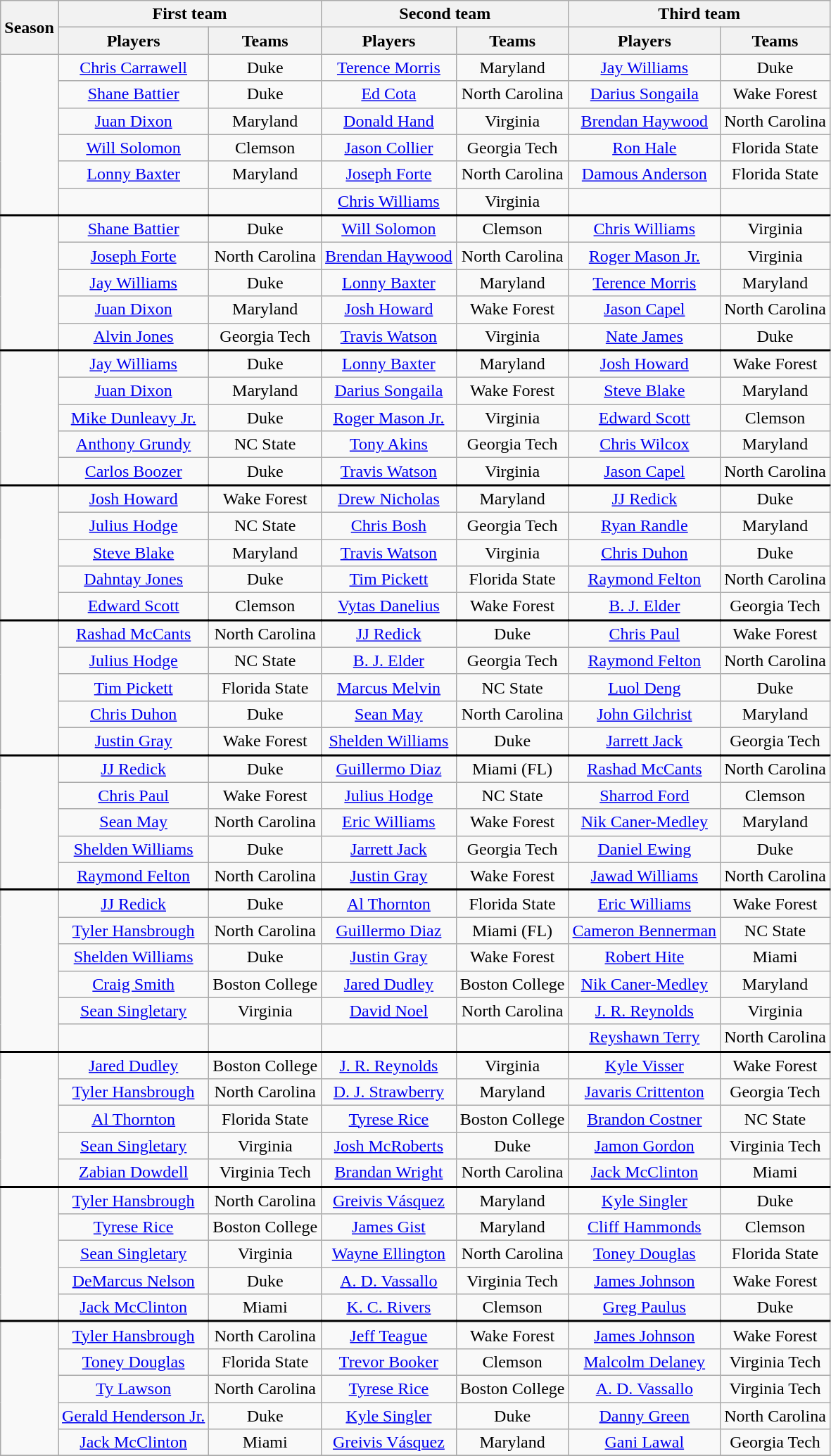<table class="wikitable" style="text-align:center">
<tr>
<th rowspan=2>Season</th>
<th colspan=2>First team</th>
<th colspan=2>Second team</th>
<th colspan=2>Third team</th>
</tr>
<tr>
<th>Players</th>
<th>Teams</th>
<th>Players</th>
<th>Teams</th>
<th>Players</th>
<th>Teams</th>
</tr>
<tr>
<td rowspan=6></td>
<td><a href='#'>Chris Carrawell</a></td>
<td>Duke</td>
<td><a href='#'>Terence Morris</a></td>
<td>Maryland</td>
<td><a href='#'>Jay Williams</a></td>
<td>Duke</td>
</tr>
<tr>
<td><a href='#'>Shane Battier</a></td>
<td>Duke</td>
<td><a href='#'>Ed Cota</a></td>
<td>North Carolina</td>
<td><a href='#'>Darius Songaila</a></td>
<td>Wake Forest</td>
</tr>
<tr>
<td><a href='#'>Juan Dixon</a></td>
<td>Maryland</td>
<td><a href='#'>Donald Hand</a></td>
<td>Virginia</td>
<td><a href='#'>Brendan Haywood</a></td>
<td>North Carolina</td>
</tr>
<tr>
<td><a href='#'>Will Solomon</a></td>
<td>Clemson</td>
<td><a href='#'>Jason Collier</a></td>
<td>Georgia Tech</td>
<td><a href='#'>Ron Hale</a></td>
<td>Florida State</td>
</tr>
<tr>
<td><a href='#'>Lonny Baxter</a></td>
<td>Maryland</td>
<td><a href='#'>Joseph Forte</a></td>
<td>North Carolina</td>
<td><a href='#'>Damous Anderson</a></td>
<td>Florida State</td>
</tr>
<tr>
<td></td>
<td></td>
<td><a href='#'>Chris Williams</a></td>
<td>Virginia</td>
<td></td>
<td></td>
</tr>
<tr style="border-top:2px solid black">
<td rowspan=5></td>
<td><a href='#'>Shane Battier</a></td>
<td>Duke</td>
<td><a href='#'>Will Solomon</a></td>
<td>Clemson</td>
<td><a href='#'>Chris Williams</a></td>
<td>Virginia</td>
</tr>
<tr>
<td><a href='#'>Joseph Forte</a></td>
<td>North Carolina</td>
<td><a href='#'>Brendan Haywood</a></td>
<td>North Carolina</td>
<td><a href='#'>Roger Mason Jr.</a></td>
<td>Virginia</td>
</tr>
<tr>
<td><a href='#'>Jay Williams</a></td>
<td>Duke</td>
<td><a href='#'>Lonny Baxter</a></td>
<td>Maryland</td>
<td><a href='#'>Terence Morris</a></td>
<td>Maryland</td>
</tr>
<tr>
<td><a href='#'>Juan Dixon</a></td>
<td>Maryland</td>
<td><a href='#'>Josh Howard</a></td>
<td>Wake Forest</td>
<td><a href='#'>Jason Capel</a></td>
<td>North Carolina</td>
</tr>
<tr>
<td><a href='#'>Alvin Jones</a></td>
<td>Georgia Tech</td>
<td><a href='#'>Travis Watson</a></td>
<td>Virginia</td>
<td><a href='#'>Nate James</a></td>
<td>Duke</td>
</tr>
<tr style="border-top:2px solid black">
<td rowspan=5></td>
<td><a href='#'>Jay Williams</a></td>
<td>Duke</td>
<td><a href='#'>Lonny Baxter</a></td>
<td>Maryland</td>
<td><a href='#'>Josh Howard</a></td>
<td>Wake Forest</td>
</tr>
<tr>
<td><a href='#'>Juan Dixon</a></td>
<td>Maryland</td>
<td><a href='#'>Darius Songaila</a></td>
<td>Wake Forest</td>
<td><a href='#'>Steve Blake</a></td>
<td>Maryland</td>
</tr>
<tr>
<td><a href='#'>Mike Dunleavy Jr.</a></td>
<td>Duke</td>
<td><a href='#'>Roger Mason Jr.</a></td>
<td>Virginia</td>
<td><a href='#'>Edward Scott</a></td>
<td>Clemson</td>
</tr>
<tr>
<td><a href='#'>Anthony Grundy</a></td>
<td>NC State</td>
<td><a href='#'>Tony Akins</a></td>
<td>Georgia Tech</td>
<td><a href='#'>Chris Wilcox</a></td>
<td>Maryland</td>
</tr>
<tr>
<td><a href='#'>Carlos Boozer</a></td>
<td>Duke</td>
<td><a href='#'>Travis Watson</a></td>
<td>Virginia</td>
<td><a href='#'>Jason Capel</a></td>
<td>North Carolina</td>
</tr>
<tr style="border-top:2px solid black">
<td rowspan=5></td>
<td><a href='#'>Josh Howard</a></td>
<td>Wake Forest</td>
<td><a href='#'>Drew Nicholas</a></td>
<td>Maryland</td>
<td><a href='#'>JJ Redick</a></td>
<td>Duke</td>
</tr>
<tr>
<td><a href='#'>Julius Hodge</a></td>
<td>NC State</td>
<td><a href='#'>Chris Bosh</a></td>
<td>Georgia Tech</td>
<td><a href='#'>Ryan Randle</a></td>
<td>Maryland</td>
</tr>
<tr>
<td><a href='#'>Steve Blake</a></td>
<td>Maryland</td>
<td><a href='#'>Travis Watson</a></td>
<td>Virginia</td>
<td><a href='#'>Chris Duhon</a></td>
<td>Duke</td>
</tr>
<tr>
<td><a href='#'>Dahntay Jones</a></td>
<td>Duke</td>
<td><a href='#'>Tim Pickett</a></td>
<td>Florida State</td>
<td><a href='#'>Raymond Felton</a></td>
<td>North Carolina</td>
</tr>
<tr>
<td><a href='#'>Edward Scott</a></td>
<td>Clemson</td>
<td><a href='#'>Vytas Danelius</a></td>
<td>Wake Forest</td>
<td><a href='#'>B. J. Elder</a></td>
<td>Georgia Tech</td>
</tr>
<tr style="border-top:2px solid black">
<td rowspan=5></td>
<td><a href='#'>Rashad McCants</a></td>
<td>North Carolina</td>
<td><a href='#'>JJ Redick</a></td>
<td>Duke</td>
<td><a href='#'>Chris Paul</a></td>
<td>Wake Forest</td>
</tr>
<tr>
<td><a href='#'>Julius Hodge</a></td>
<td>NC State</td>
<td><a href='#'>B. J. Elder</a></td>
<td>Georgia Tech</td>
<td><a href='#'>Raymond Felton</a></td>
<td>North Carolina</td>
</tr>
<tr>
<td><a href='#'>Tim Pickett</a></td>
<td>Florida State</td>
<td><a href='#'>Marcus Melvin</a></td>
<td>NC State</td>
<td><a href='#'>Luol Deng</a></td>
<td>Duke</td>
</tr>
<tr>
<td><a href='#'>Chris Duhon</a></td>
<td>Duke</td>
<td><a href='#'>Sean May</a></td>
<td>North Carolina</td>
<td><a href='#'>John Gilchrist</a></td>
<td>Maryland</td>
</tr>
<tr>
<td><a href='#'>Justin Gray</a></td>
<td>Wake Forest</td>
<td><a href='#'>Shelden Williams</a></td>
<td>Duke</td>
<td><a href='#'>Jarrett Jack</a></td>
<td>Georgia Tech</td>
</tr>
<tr style="border-top:2px solid black">
<td rowspan=5></td>
<td><a href='#'>JJ Redick</a></td>
<td>Duke</td>
<td><a href='#'>Guillermo Diaz</a></td>
<td>Miami (FL)</td>
<td><a href='#'>Rashad McCants</a></td>
<td>North Carolina</td>
</tr>
<tr>
<td><a href='#'>Chris Paul</a></td>
<td>Wake Forest</td>
<td><a href='#'>Julius Hodge</a></td>
<td>NC State</td>
<td><a href='#'>Sharrod Ford</a></td>
<td>Clemson</td>
</tr>
<tr>
<td><a href='#'>Sean May</a></td>
<td>North Carolina</td>
<td><a href='#'>Eric Williams</a></td>
<td>Wake Forest</td>
<td><a href='#'>Nik Caner-Medley</a></td>
<td>Maryland</td>
</tr>
<tr>
<td><a href='#'>Shelden Williams</a></td>
<td>Duke</td>
<td><a href='#'>Jarrett Jack</a></td>
<td>Georgia Tech</td>
<td><a href='#'>Daniel Ewing</a></td>
<td>Duke</td>
</tr>
<tr>
<td><a href='#'>Raymond Felton</a></td>
<td>North Carolina</td>
<td><a href='#'>Justin Gray</a></td>
<td>Wake Forest</td>
<td><a href='#'>Jawad Williams</a></td>
<td>North Carolina</td>
</tr>
<tr style="border-top:2px solid black">
<td rowspan=6></td>
<td><a href='#'>JJ Redick</a></td>
<td>Duke</td>
<td><a href='#'>Al Thornton</a></td>
<td>Florida State</td>
<td><a href='#'>Eric Williams</a></td>
<td>Wake Forest</td>
</tr>
<tr>
<td><a href='#'>Tyler Hansbrough</a></td>
<td>North Carolina</td>
<td><a href='#'>Guillermo Diaz</a></td>
<td>Miami (FL)</td>
<td><a href='#'>Cameron Bennerman</a></td>
<td>NC State</td>
</tr>
<tr>
<td><a href='#'>Shelden Williams</a></td>
<td>Duke</td>
<td><a href='#'>Justin Gray</a></td>
<td>Wake Forest</td>
<td><a href='#'>Robert Hite</a></td>
<td>Miami</td>
</tr>
<tr>
<td><a href='#'>Craig Smith</a></td>
<td>Boston College</td>
<td><a href='#'>Jared Dudley</a></td>
<td>Boston College</td>
<td><a href='#'>Nik Caner-Medley</a></td>
<td>Maryland</td>
</tr>
<tr>
<td><a href='#'>Sean Singletary</a></td>
<td>Virginia</td>
<td><a href='#'>David Noel</a></td>
<td>North Carolina</td>
<td><a href='#'>J. R. Reynolds</a></td>
<td>Virginia</td>
</tr>
<tr>
<td></td>
<td></td>
<td></td>
<td></td>
<td><a href='#'>Reyshawn Terry</a></td>
<td>North Carolina</td>
</tr>
<tr style="border-top:2px solid black">
<td rowspan=5></td>
<td><a href='#'>Jared Dudley</a></td>
<td>Boston College</td>
<td><a href='#'>J. R. Reynolds</a></td>
<td>Virginia</td>
<td><a href='#'>Kyle Visser</a></td>
<td>Wake Forest</td>
</tr>
<tr>
<td><a href='#'>Tyler Hansbrough</a></td>
<td>North Carolina</td>
<td><a href='#'>D. J. Strawberry</a></td>
<td>Maryland</td>
<td><a href='#'>Javaris Crittenton</a></td>
<td>Georgia Tech</td>
</tr>
<tr>
<td><a href='#'>Al Thornton</a></td>
<td>Florida State</td>
<td><a href='#'>Tyrese Rice</a></td>
<td>Boston College</td>
<td><a href='#'>Brandon Costner</a></td>
<td>NC State</td>
</tr>
<tr>
<td><a href='#'>Sean Singletary</a></td>
<td>Virginia</td>
<td><a href='#'>Josh McRoberts</a></td>
<td>Duke</td>
<td><a href='#'>Jamon Gordon</a></td>
<td>Virginia Tech</td>
</tr>
<tr>
<td><a href='#'>Zabian Dowdell</a></td>
<td>Virginia Tech</td>
<td><a href='#'>Brandan Wright</a></td>
<td>North Carolina</td>
<td><a href='#'>Jack McClinton</a></td>
<td>Miami</td>
</tr>
<tr style="border-top:2px solid black">
<td rowspan=5></td>
<td><a href='#'>Tyler Hansbrough</a></td>
<td>North Carolina</td>
<td><a href='#'>Greivis Vásquez</a></td>
<td>Maryland</td>
<td><a href='#'>Kyle Singler</a></td>
<td>Duke</td>
</tr>
<tr>
<td><a href='#'>Tyrese Rice</a></td>
<td>Boston College</td>
<td><a href='#'>James Gist</a></td>
<td>Maryland</td>
<td><a href='#'>Cliff Hammonds</a></td>
<td>Clemson</td>
</tr>
<tr>
<td><a href='#'>Sean Singletary</a></td>
<td>Virginia</td>
<td><a href='#'>Wayne Ellington</a></td>
<td>North Carolina</td>
<td><a href='#'>Toney Douglas</a></td>
<td>Florida State</td>
</tr>
<tr>
<td><a href='#'>DeMarcus Nelson</a></td>
<td>Duke</td>
<td><a href='#'>A. D. Vassallo</a></td>
<td>Virginia Tech</td>
<td><a href='#'>James Johnson</a></td>
<td>Wake Forest</td>
</tr>
<tr>
<td><a href='#'>Jack McClinton</a></td>
<td>Miami</td>
<td><a href='#'>K. C. Rivers</a></td>
<td>Clemson</td>
<td><a href='#'>Greg Paulus</a></td>
<td>Duke</td>
</tr>
<tr style="border-top:2px solid black">
<td rowspan=5></td>
<td><a href='#'>Tyler Hansbrough</a></td>
<td>North Carolina</td>
<td><a href='#'>Jeff Teague</a></td>
<td>Wake Forest</td>
<td><a href='#'>James Johnson</a></td>
<td>Wake Forest</td>
</tr>
<tr>
<td><a href='#'>Toney Douglas</a></td>
<td>Florida State</td>
<td><a href='#'>Trevor Booker</a></td>
<td>Clemson</td>
<td><a href='#'>Malcolm Delaney</a></td>
<td>Virginia Tech</td>
</tr>
<tr>
<td><a href='#'>Ty Lawson</a></td>
<td>North Carolina</td>
<td><a href='#'>Tyrese Rice</a></td>
<td>Boston College</td>
<td><a href='#'>A. D. Vassallo</a></td>
<td>Virginia Tech</td>
</tr>
<tr>
<td><a href='#'>Gerald Henderson Jr.</a></td>
<td>Duke</td>
<td><a href='#'>Kyle Singler</a></td>
<td>Duke</td>
<td><a href='#'>Danny Green</a></td>
<td>North Carolina</td>
</tr>
<tr>
<td><a href='#'>Jack McClinton</a></td>
<td>Miami</td>
<td><a href='#'>Greivis Vásquez</a></td>
<td>Maryland</td>
<td><a href='#'>Gani Lawal</a></td>
<td>Georgia Tech</td>
</tr>
<tr>
</tr>
</table>
